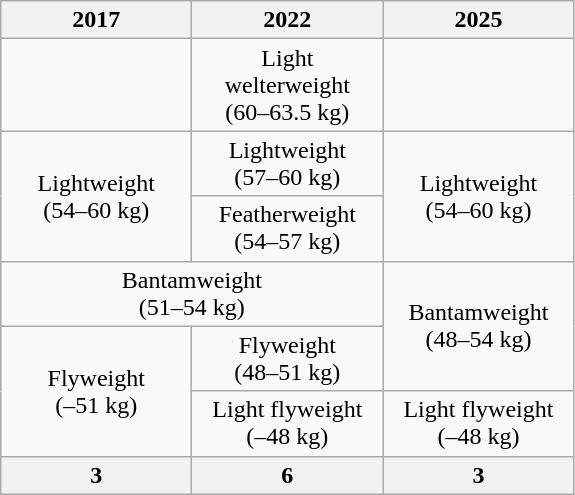<table class="wikitable" style="text-align:center">
<tr>
<th width=120>2017</th>
<th width=120>2022</th>
<th width=120>2025</th>
</tr>
<tr>
<td></td>
<td>Light welterweight<br>(60–63.5 kg)</td>
<td></td>
</tr>
<tr>
<td rowspan=2>Lightweight<br>(54–60 kg)</td>
<td>Lightweight<br>(57–60 kg)</td>
<td rowspan=2>Lightweight<br>(54–60 kg)</td>
</tr>
<tr>
<td>Featherweight<br>(54–57 kg)</td>
</tr>
<tr>
<td colspan=2>Bantamweight<br>(51–54 kg)</td>
<td rowspan=2>Bantamweight<br>(48–54 kg)</td>
</tr>
<tr>
<td rowspan=2>Flyweight<br>(–51 kg)</td>
<td>Flyweight<br>(48–51 kg)</td>
</tr>
<tr>
<td>Light flyweight<br>(–48 kg)</td>
<td>Light flyweight<br>(–48 kg)</td>
</tr>
<tr>
<th>3</th>
<th>6</th>
<th>3</th>
</tr>
</table>
